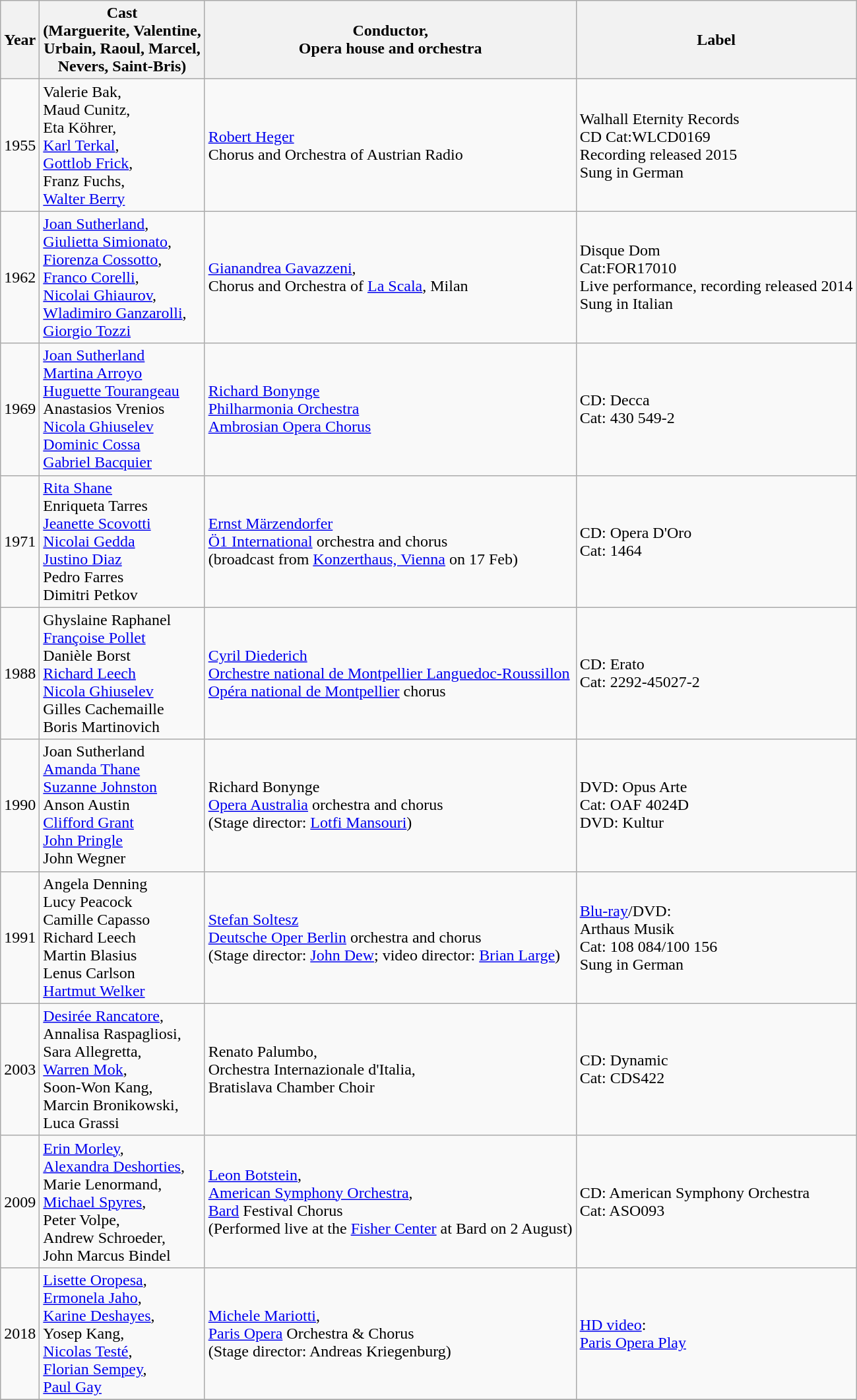<table class="wikitable"">
<tr>
<th>Year</th>
<th>Cast<br>(Marguerite, Valentine,<br>Urbain, Raoul, Marcel,<br>Nevers, Saint-Bris)</th>
<th>Conductor,<br>Opera house and orchestra</th>
<th>Label</th>
</tr>
<tr>
<td>1955</td>
<td>Valerie Bak,<br>Maud Cunitz,<br>Eta Köhrer,<br><a href='#'>Karl Terkal</a>,<br><a href='#'>Gottlob Frick</a>,<br>Franz Fuchs,<br><a href='#'>Walter Berry</a></td>
<td><a href='#'>Robert Heger</a><br>Chorus and Orchestra of Austrian Radio</td>
<td>Walhall Eternity Records<br>CD Cat:WLCD0169<br>Recording released 2015<br>Sung in German</td>
</tr>
<tr>
<td>1962</td>
<td><a href='#'>Joan Sutherland</a>,<br><a href='#'>Giulietta Simionato</a>,<br><a href='#'>Fiorenza Cossotto</a>,<br><a href='#'>Franco Corelli</a>,<br><a href='#'>Nicolai Ghiaurov</a>,<br><a href='#'>Wladimiro Ganzarolli</a>,<br><a href='#'>Giorgio Tozzi</a></td>
<td><a href='#'>Gianandrea Gavazzeni</a>,<br>Chorus and Orchestra of <a href='#'>La Scala</a>, Milan</td>
<td>Disque Dom<br>Cat:FOR17010<br>Live performance, recording released 2014<br>Sung in Italian</td>
</tr>
<tr>
<td>1969</td>
<td><a href='#'>Joan Sutherland</a><br><a href='#'>Martina Arroyo</a><br><a href='#'>Huguette Tourangeau</a><br>Anastasios Vrenios<br><a href='#'>Nicola Ghiuselev</a><br><a href='#'>Dominic Cossa</a><br><a href='#'>Gabriel Bacquier</a></td>
<td><a href='#'>Richard Bonynge</a><br><a href='#'>Philharmonia Orchestra</a><br><a href='#'>Ambrosian Opera Chorus</a></td>
<td>CD: Decca<br>Cat: 430 549-2</td>
</tr>
<tr>
<td>1971</td>
<td><a href='#'>Rita Shane</a><br>Enriqueta Tarres<br><a href='#'>Jeanette Scovotti</a><br><a href='#'>Nicolai Gedda</a><br><a href='#'>Justino Diaz</a><br>Pedro Farres<br>Dimitri Petkov</td>
<td><a href='#'>Ernst Märzendorfer</a><br><a href='#'>Ö1 International</a> orchestra and chorus<br>(broadcast from <a href='#'>Konzerthaus, Vienna</a> on 17 Feb)</td>
<td>CD: Opera D'Oro<br>Cat: 1464</td>
</tr>
<tr>
<td>1988</td>
<td>Ghyslaine Raphanel<br><a href='#'>Françoise Pollet</a><br>Danièle Borst<br><a href='#'>Richard Leech</a><br><a href='#'>Nicola Ghiuselev</a><br>Gilles Cachemaille<br>Boris Martinovich</td>
<td><a href='#'>Cyril Diederich</a><br><a href='#'>Orchestre national de Montpellier Languedoc-Roussillon</a><br><a href='#'>Opéra national de Montpellier</a> chorus</td>
<td>CD: Erato<br>Cat: 2292-45027-2</td>
</tr>
<tr>
<td>1990</td>
<td>Joan Sutherland<br><a href='#'>Amanda Thane</a><br><a href='#'>Suzanne Johnston</a><br>Anson Austin<br><a href='#'>Clifford Grant</a><br><a href='#'>John Pringle</a><br>John Wegner</td>
<td>Richard Bonynge<br><a href='#'>Opera Australia</a> orchestra and chorus<br>(Stage director: <a href='#'>Lotfi Mansouri</a>)</td>
<td>DVD: Opus Arte<br>Cat: OAF 4024D<br>DVD: Kultur</td>
</tr>
<tr>
<td>1991</td>
<td>Angela Denning<br>Lucy Peacock<br>Camille Capasso<br>Richard Leech<br>Martin Blasius<br>Lenus Carlson<br><a href='#'>Hartmut Welker</a></td>
<td><a href='#'>Stefan Soltesz</a><br><a href='#'>Deutsche Oper Berlin</a> orchestra and chorus<br>(Stage director: <a href='#'>John Dew</a>; video director: <a href='#'>Brian Large</a>)</td>
<td><a href='#'>Blu-ray</a>/DVD:<br>Arthaus Musik<br>Cat: 108 084/100 156<br>Sung in German</td>
</tr>
<tr>
<td>2003</td>
<td><a href='#'>Desirée Rancatore</a>,<br>Annalisa Raspagliosi,<br>Sara Allegretta,<br><a href='#'>Warren Mok</a>,<br>Soon-Won Kang,<br>Marcin Bronikowski,<br>Luca Grassi</td>
<td>Renato Palumbo,<br> Orchestra Internazionale d'Italia,<br>Bratislava Chamber Choir</td>
<td>CD: Dynamic<br> Cat: CDS422</td>
</tr>
<tr>
<td>2009</td>
<td><a href='#'>Erin Morley</a>,<br><a href='#'>Alexandra Deshorties</a>,<br>Marie Lenormand,<br><a href='#'>Michael Spyres</a>,<br>Peter Volpe,<br>Andrew Schroeder,<br>John Marcus Bindel</td>
<td><a href='#'>Leon Botstein</a>,<br><a href='#'>American Symphony Orchestra</a>,<br><a href='#'>Bard</a> Festival Chorus<br>(Performed live at the <a href='#'>Fisher Center</a> at Bard on 2 August)</td>
<td>CD: American Symphony Orchestra<br>Cat: ASO093</td>
</tr>
<tr>
<td>2018</td>
<td><a href='#'>Lisette Oropesa</a>,<br><a href='#'>Ermonela Jaho</a>,<br><a href='#'>Karine Deshayes</a>,<br>Yosep Kang,<br><a href='#'>Nicolas Testé</a>,<br><a href='#'>Florian Sempey</a>,<br><a href='#'>Paul Gay</a></td>
<td><a href='#'>Michele Mariotti</a>,<br><a href='#'>Paris Opera</a> Orchestra & Chorus<br>(Stage director: Andreas Kriegenburg)</td>
<td><a href='#'>HD video</a>:<br><a href='#'>Paris Opera Play</a></td>
</tr>
<tr>
</tr>
</table>
